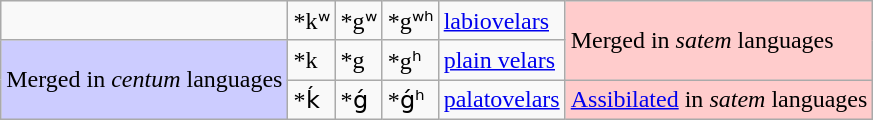<table class="wikitable">
<tr>
<td></td>
<td>*kʷ</td>
<td>*gʷ</td>
<td>*gʷʰ</td>
<td><a href='#'>labiovelars</a></td>
<td rowspan="2" style="background: #fcc;">Merged in <em>satem</em> languages</td>
</tr>
<tr>
<td rowspan="2" style="background: #ccf;">Merged in <em>centum</em> languages</td>
<td>*k</td>
<td>*g</td>
<td>*gʰ</td>
<td><a href='#'>plain velars</a></td>
</tr>
<tr>
<td>*ḱ</td>
<td>*ǵ</td>
<td>*ǵʰ</td>
<td><a href='#'>palatovelars</a></td>
<td style="background: #fcc;"><a href='#'>Assibilated</a> in <em>satem</em> languages</td>
</tr>
</table>
